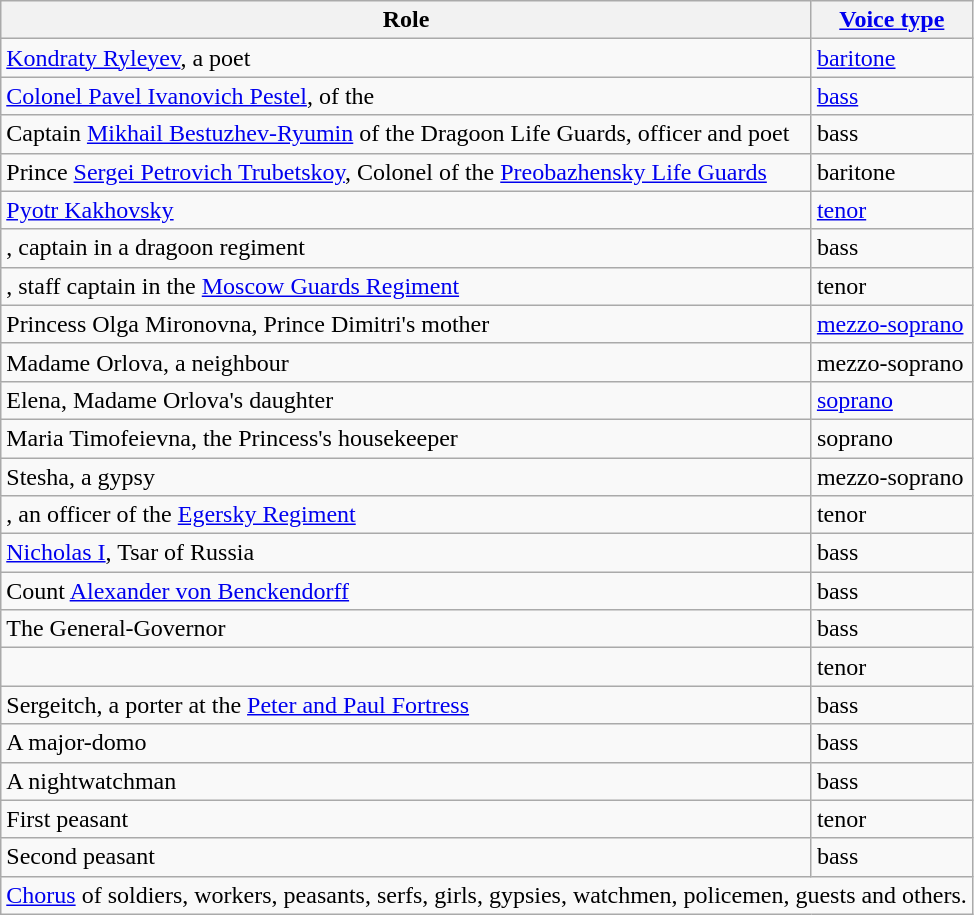<table class="wikitable">
<tr>
<th>Role</th>
<th><a href='#'>Voice type</a></th>
</tr>
<tr>
<td><a href='#'>Kondraty Ryleyev</a>, a poet</td>
<td><a href='#'>baritone</a></td>
</tr>
<tr>
<td><a href='#'>Colonel Pavel Ivanovich Pestel</a>, of the </td>
<td><a href='#'>bass</a></td>
</tr>
<tr>
<td>Captain <a href='#'>Mikhail Bestuzhev-Ryumin</a> of the Dragoon Life Guards, officer and poet</td>
<td>bass</td>
</tr>
<tr>
<td>Prince <a href='#'>Sergei Petrovich Trubetskoy</a>, Colonel of the <a href='#'>Preobazhensky Life Guards</a></td>
<td>baritone</td>
</tr>
<tr>
<td><a href='#'>Pyotr Kakhovsky</a></td>
<td><a href='#'>tenor</a></td>
</tr>
<tr>
<td>, captain in a dragoon regiment</td>
<td>bass</td>
</tr>
<tr>
<td>, staff captain in the <a href='#'>Moscow Guards Regiment</a></td>
<td>tenor</td>
</tr>
<tr>
<td>Princess Olga Mironovna, Prince Dimitri's mother</td>
<td><a href='#'>mezzo-soprano</a></td>
</tr>
<tr>
<td>Madame Orlova, a neighbour</td>
<td>mezzo-soprano</td>
</tr>
<tr>
<td>Elena, Madame Orlova's daughter</td>
<td><a href='#'>soprano</a></td>
</tr>
<tr>
<td>Maria Timofeievna, the Princess's housekeeper</td>
<td>soprano</td>
</tr>
<tr>
<td>Stesha, a gypsy</td>
<td>mezzo-soprano</td>
</tr>
<tr>
<td>, an officer of the <a href='#'>Egersky Regiment</a></td>
<td>tenor</td>
</tr>
<tr>
<td><a href='#'>Nicholas I</a>, Tsar of Russia</td>
<td>bass</td>
</tr>
<tr>
<td>Count <a href='#'>Alexander von Benckendorff</a></td>
<td>bass</td>
</tr>
<tr>
<td>The General-Governor</td>
<td>bass</td>
</tr>
<tr>
<td></td>
<td>tenor</td>
</tr>
<tr>
<td>Sergeitch, a porter at the <a href='#'>Peter and Paul Fortress</a></td>
<td>bass</td>
</tr>
<tr>
<td>A major-domo</td>
<td>bass</td>
</tr>
<tr>
<td>A nightwatchman</td>
<td>bass</td>
</tr>
<tr>
<td>First peasant</td>
<td>tenor</td>
</tr>
<tr>
<td>Second peasant</td>
<td>bass</td>
</tr>
<tr>
<td colspan="3"><a href='#'>Chorus</a> of soldiers, workers, peasants, serfs, girls, gypsies, watchmen, policemen, guests and others.</td>
</tr>
</table>
